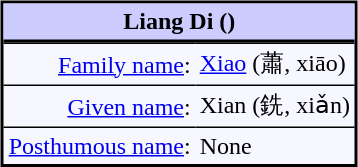<table cellpadding=3px cellspacing=0px bgcolor=#f7f8ff style="float:right; border:2px solid; margin:5px;">
<tr>
<th align=center style="background:#ccf; border-bottom:2px solid" colspan=2><strong>Liang Di</strong> ()</th>
</tr>
<tr>
<td align=right style="border-top:1px solid"><a href='#'>Family name</a>:</td>
<td style="border-top:1px solid"><a href='#'>Xiao</a> (蕭, xiāo)</td>
</tr>
<tr>
<td align=right style="border-top:1px solid"><a href='#'>Given name</a>:</td>
<td style="border-top:1px solid">Xian (銑, xiǎn)</td>
</tr>
<tr>
<td align=right style="border-top:1px solid"><a href='#'>Posthumous name</a>:</td>
<td style="border-top:1px solid">None</td>
</tr>
</table>
